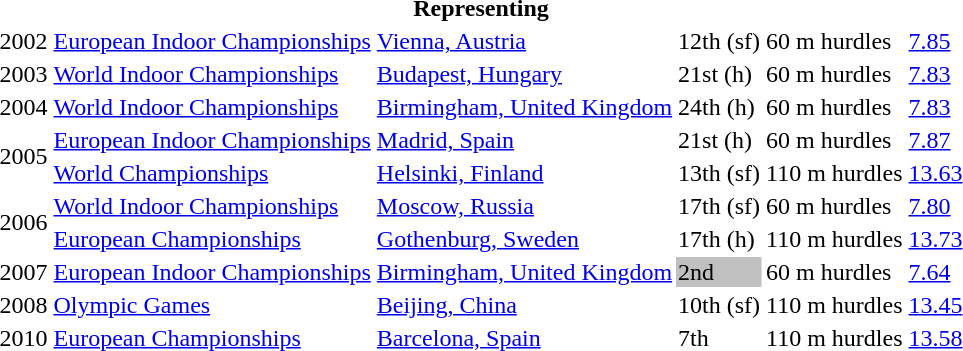<table>
<tr>
<th colspan="6">Representing </th>
</tr>
<tr>
<td>2002</td>
<td><a href='#'>European Indoor Championships</a></td>
<td><a href='#'>Vienna, Austria</a></td>
<td>12th (sf)</td>
<td>60 m hurdles</td>
<td><a href='#'>7.85</a></td>
</tr>
<tr>
<td>2003</td>
<td><a href='#'>World Indoor Championships</a></td>
<td><a href='#'>Budapest, Hungary</a></td>
<td>21st (h)</td>
<td>60 m hurdles</td>
<td><a href='#'>7.83</a></td>
</tr>
<tr>
<td>2004</td>
<td><a href='#'>World Indoor Championships</a></td>
<td><a href='#'>Birmingham, United Kingdom</a></td>
<td>24th (h)</td>
<td>60 m hurdles</td>
<td><a href='#'>7.83</a></td>
</tr>
<tr>
<td rowspan=2>2005</td>
<td><a href='#'>European Indoor Championships</a></td>
<td><a href='#'>Madrid, Spain</a></td>
<td>21st (h)</td>
<td>60 m hurdles</td>
<td><a href='#'>7.87</a></td>
</tr>
<tr>
<td><a href='#'>World Championships</a></td>
<td><a href='#'>Helsinki, Finland</a></td>
<td>13th (sf)</td>
<td>110 m hurdles</td>
<td><a href='#'>13.63</a></td>
</tr>
<tr>
<td rowspan=2>2006</td>
<td><a href='#'>World Indoor Championships</a></td>
<td><a href='#'>Moscow, Russia</a></td>
<td>17th (sf)</td>
<td>60 m hurdles</td>
<td><a href='#'>7.80</a></td>
</tr>
<tr>
<td><a href='#'>European Championships</a></td>
<td><a href='#'>Gothenburg, Sweden</a></td>
<td>17th (h)</td>
<td>110 m hurdles</td>
<td><a href='#'>13.73</a></td>
</tr>
<tr>
<td>2007</td>
<td><a href='#'>European Indoor Championships</a></td>
<td><a href='#'>Birmingham, United Kingdom</a></td>
<td bgcolor=silver>2nd</td>
<td>60 m hurdles</td>
<td><a href='#'>7.64</a></td>
</tr>
<tr>
<td>2008</td>
<td><a href='#'>Olympic Games</a></td>
<td><a href='#'>Beijing, China</a></td>
<td>10th (sf)</td>
<td>110 m hurdles</td>
<td><a href='#'>13.45</a></td>
</tr>
<tr>
<td>2010</td>
<td><a href='#'>European Championships</a></td>
<td><a href='#'>Barcelona, Spain</a></td>
<td>7th</td>
<td>110 m hurdles</td>
<td><a href='#'>13.58</a></td>
</tr>
</table>
